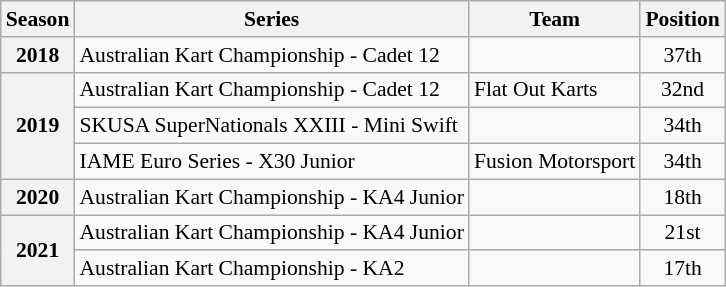<table class="wikitable" style="font-size: 90%; text-align:center">
<tr>
<th>Season</th>
<th>Series</th>
<th>Team</th>
<th>Position</th>
</tr>
<tr>
<th>2018</th>
<td align="left">Australian Kart Championship - Cadet 12</td>
<td align="left"></td>
<td>37th</td>
</tr>
<tr>
<th rowspan="3">2019</th>
<td align="left">Australian Kart Championship - Cadet 12</td>
<td align="left">Flat Out Karts</td>
<td>32nd</td>
</tr>
<tr>
<td align="left">SKUSA SuperNationals XXIII - Mini Swift</td>
<td align="left"></td>
<td>34th</td>
</tr>
<tr>
<td align="left">IAME Euro Series - X30 Junior</td>
<td align="left">Fusion Motorsport</td>
<td>34th</td>
</tr>
<tr>
<th>2020</th>
<td align="left">Australian Kart Championship - KA4 Junior</td>
<td align="left"></td>
<td>18th</td>
</tr>
<tr>
<th rowspan=2">2021</th>
<td align="left">Australian Kart Championship - KA4 Junior</td>
<td align="left"></td>
<td>21st</td>
</tr>
<tr>
<td align="left">Australian Kart Championship - KA2</td>
<td align="left"></td>
<td>17th</td>
</tr>
</table>
